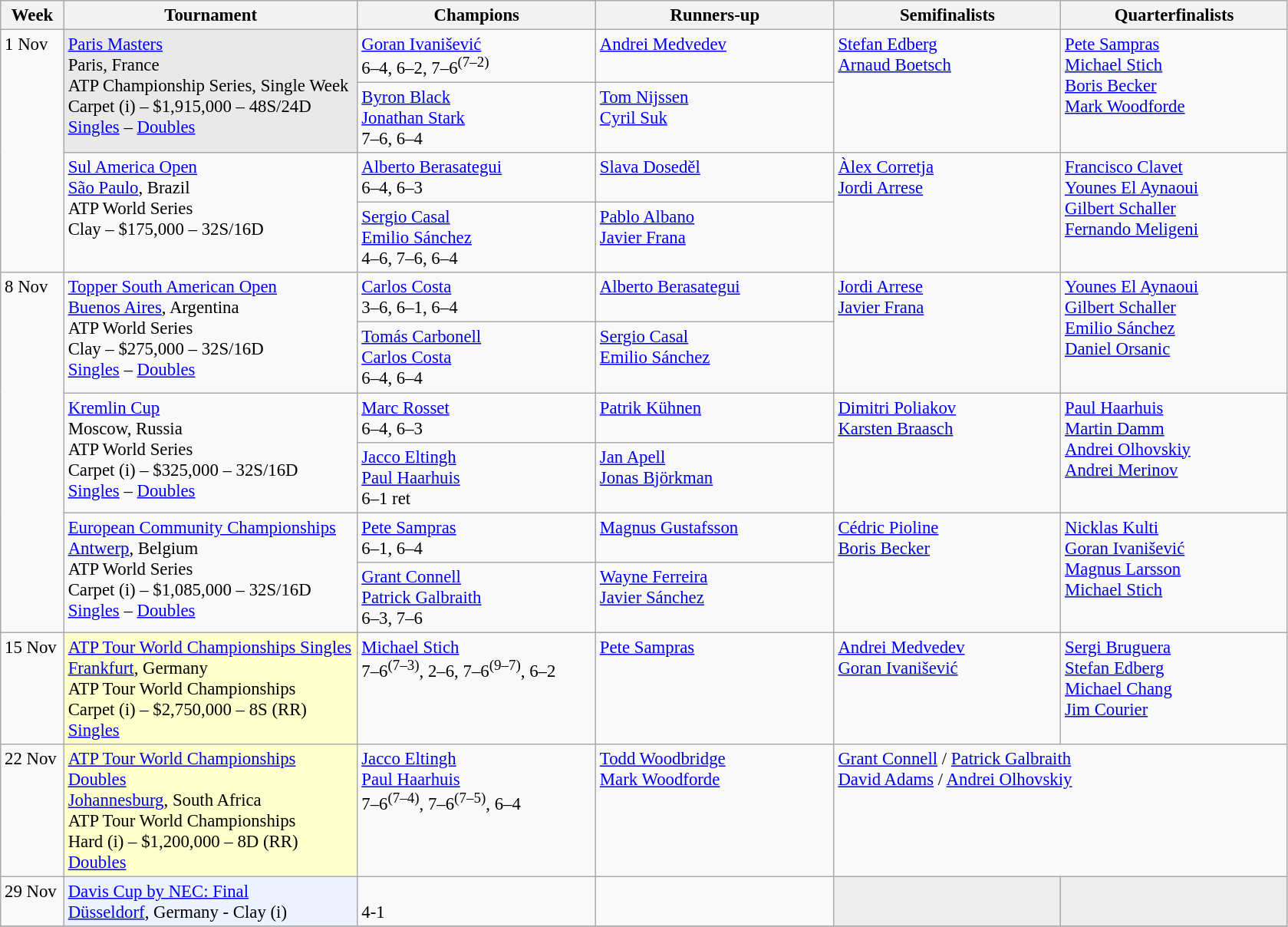<table class=wikitable style=font-size:95%>
<tr>
<th style="width:48px;">Week</th>
<th style="width:248px;">Tournament</th>
<th style="width:200px;">Champions</th>
<th style="width:200px;">Runners-up</th>
<th style="width:190px;">Semifinalists</th>
<th style="width:190px;">Quarterfinalists</th>
</tr>
<tr valign=top>
<td rowspan=4>1 Nov</td>
<td rowspan=2 bgcolor="E9E9E9"><a href='#'>Paris Masters</a><br>Paris, France<br>ATP Championship Series, Single Week<br>Carpet (i) – $1,915,000 – 48S/24D <br> <a href='#'>Singles</a> – <a href='#'>Doubles</a></td>
<td> <a href='#'>Goran Ivanišević</a><br> 6–4, 6–2, 7–6<sup>(7–2)</sup></td>
<td> <a href='#'>Andrei Medvedev</a></td>
<td rowspan=2> <a href='#'>Stefan Edberg</a><br> <a href='#'>Arnaud Boetsch</a></td>
<td rowspan=2> <a href='#'>Pete Sampras</a><br> <a href='#'>Michael Stich</a><br> <a href='#'>Boris Becker</a><br> <a href='#'>Mark Woodforde</a></td>
</tr>
<tr valign=top>
<td> <a href='#'>Byron Black</a> <br>  <a href='#'>Jonathan Stark</a><br> 7–6, 6–4</td>
<td> <a href='#'>Tom Nijssen</a> <br>  <a href='#'>Cyril Suk</a></td>
</tr>
<tr valign=top>
<td rowspan=2><a href='#'>Sul America Open</a> <br> <a href='#'>São Paulo</a>, Brazil<br>ATP World Series<br>Clay – $175,000 – 32S/16D</td>
<td> <a href='#'>Alberto Berasategui</a><br> 6–4, 6–3</td>
<td> <a href='#'>Slava Doseděl</a></td>
<td rowspan=2> <a href='#'>Àlex Corretja</a><br> <a href='#'>Jordi Arrese</a></td>
<td rowspan=2> <a href='#'>Francisco Clavet</a><br> <a href='#'>Younes El Aynaoui</a><br> <a href='#'>Gilbert Schaller</a><br> <a href='#'>Fernando Meligeni</a></td>
</tr>
<tr valign=top>
<td> <a href='#'>Sergio Casal</a> <br>  <a href='#'>Emilio Sánchez</a><br> 4–6, 7–6, 6–4</td>
<td> <a href='#'>Pablo Albano</a> <br>  <a href='#'>Javier Frana</a></td>
</tr>
<tr valign=top>
<td rowspan=6>8 Nov</td>
<td rowspan=2><a href='#'>Topper South American Open</a> <br> <a href='#'>Buenos Aires</a>, Argentina<br>ATP World Series<br>Clay – $275,000 – 32S/16D <br> <a href='#'>Singles</a> – <a href='#'>Doubles</a></td>
<td> <a href='#'>Carlos Costa</a><br> 3–6, 6–1, 6–4</td>
<td> <a href='#'>Alberto Berasategui</a></td>
<td rowspan=2> <a href='#'>Jordi Arrese</a><br> <a href='#'>Javier Frana</a></td>
<td rowspan=2> <a href='#'>Younes El Aynaoui</a><br> <a href='#'>Gilbert Schaller</a><br> <a href='#'>Emilio Sánchez</a><br> <a href='#'>Daniel Orsanic</a></td>
</tr>
<tr valign=top>
<td> <a href='#'>Tomás Carbonell</a> <br>  <a href='#'>Carlos Costa</a><br> 6–4, 6–4</td>
<td> <a href='#'>Sergio Casal</a> <br>  <a href='#'>Emilio Sánchez</a></td>
</tr>
<tr valign=top>
<td rowspan=2><a href='#'>Kremlin Cup</a> <br> Moscow, Russia<br>ATP World Series<br>Carpet (i) – $325,000 – 32S/16D <br> <a href='#'>Singles</a> – <a href='#'>Doubles</a></td>
<td> <a href='#'>Marc Rosset</a><br> 6–4, 6–3</td>
<td> <a href='#'>Patrik Kühnen</a></td>
<td rowspan=2> <a href='#'>Dimitri Poliakov</a><br> <a href='#'>Karsten Braasch</a></td>
<td rowspan=2> <a href='#'>Paul Haarhuis</a><br> <a href='#'>Martin Damm</a><br> <a href='#'>Andrei Olhovskiy</a><br> <a href='#'>Andrei Merinov</a></td>
</tr>
<tr valign=top>
<td> <a href='#'>Jacco Eltingh</a> <br>  <a href='#'>Paul Haarhuis</a><br> 6–1 ret</td>
<td> <a href='#'>Jan Apell</a> <br>  <a href='#'>Jonas Björkman</a></td>
</tr>
<tr valign=top>
<td rowspan=2><a href='#'>European Community Championships</a> <br> <a href='#'>Antwerp</a>, Belgium<br>ATP World Series<br>Carpet (i) – $1,085,000 – 32S/16D <br> <a href='#'>Singles</a> – <a href='#'>Doubles</a></td>
<td> <a href='#'>Pete Sampras</a><br> 6–1, 6–4</td>
<td> <a href='#'>Magnus Gustafsson</a></td>
<td rowspan=2> <a href='#'>Cédric Pioline</a><br> <a href='#'>Boris Becker</a></td>
<td rowspan=2> <a href='#'>Nicklas Kulti</a><br> <a href='#'>Goran Ivanišević</a><br> <a href='#'>Magnus Larsson</a><br> <a href='#'>Michael Stich</a></td>
</tr>
<tr valign=top>
<td> <a href='#'>Grant Connell</a> <br>  <a href='#'>Patrick Galbraith</a><br> 6–3, 7–6</td>
<td> <a href='#'>Wayne Ferreira</a> <br>  <a href='#'>Javier Sánchez</a></td>
</tr>
<tr valign=top>
<td>15 Nov</td>
<td bgcolor=#FFFFCC><a href='#'>ATP Tour World Championships Singles</a><br> <a href='#'>Frankfurt</a>, Germany<br>ATP Tour World Championships<br>Carpet (i) – $2,750,000 – 8S (RR) <br> <a href='#'>Singles</a></td>
<td> <a href='#'>Michael Stich</a><br> 7–6<sup>(7–3)</sup>, 2–6, 7–6<sup>(9–7)</sup>, 6–2</td>
<td> <a href='#'>Pete Sampras</a></td>
<td> <a href='#'>Andrei Medvedev</a><br> <a href='#'>Goran Ivanišević</a></td>
<td> <a href='#'>Sergi Bruguera</a><br> <a href='#'>Stefan Edberg</a><br> <a href='#'>Michael Chang</a><br> <a href='#'>Jim Courier</a></td>
</tr>
<tr valign=top>
<td>22 Nov</td>
<td bgcolor=#FFFFCC><a href='#'>ATP Tour World Championships Doubles</a><br> <a href='#'>Johannesburg</a>, South Africa<br>ATP Tour World Championships<br>Hard (i) – $1,200,000 – 8D (RR) <br> <a href='#'>Doubles</a></td>
<td> <a href='#'>Jacco Eltingh</a><br> <a href='#'>Paul Haarhuis</a><br> 7–6<sup>(7–4)</sup>, 7–6<sup>(7–5)</sup>, 6–4</td>
<td> <a href='#'>Todd Woodbridge</a><br> <a href='#'>Mark Woodforde</a></td>
<td colspan=2> <a href='#'>Grant Connell</a> /  <a href='#'>Patrick Galbraith</a> <br>  <a href='#'>David Adams</a> /  <a href='#'>Andrei Olhovskiy</a></td>
</tr>
<tr valign=top>
<td rowspan=1>29 Nov</td>
<td bgcolor="#ECF2FF" rowspan=1><a href='#'>Davis Cup by NEC: Final</a><br><a href='#'>Düsseldorf</a>, Germany - Clay (i)</td>
<td><br>4-1</td>
<td></td>
<td bgcolor="#ededed"></td>
<td bgcolor="#ededed"></td>
</tr>
<tr>
</tr>
</table>
